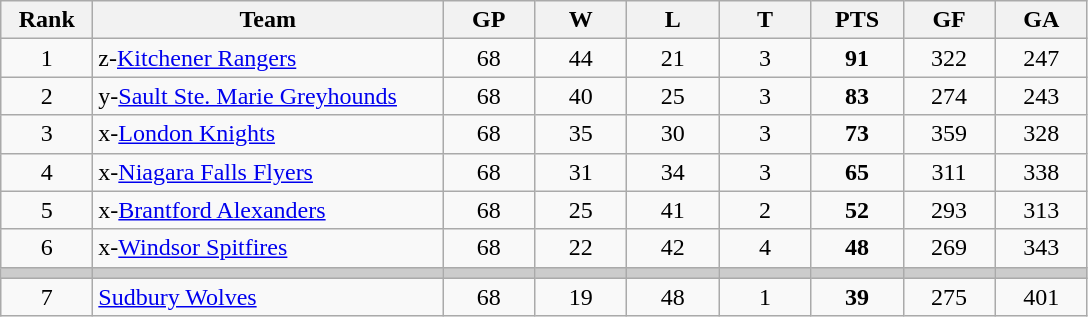<table class="wikitable sortable" style="text-align:center">
<tr>
<th width="7.5%">Rank</th>
<th width="28.5%">Team</th>
<th width="7.5%">GP</th>
<th width="7.5%">W</th>
<th width="7.5%">L</th>
<th width="7.5%">T</th>
<th width="7.5%">PTS</th>
<th width="7.5%">GF</th>
<th width="7.5%">GA</th>
</tr>
<tr>
<td>1</td>
<td align=left>z-<a href='#'>Kitchener Rangers</a></td>
<td>68</td>
<td>44</td>
<td>21</td>
<td>3</td>
<td><strong>91</strong></td>
<td>322</td>
<td>247</td>
</tr>
<tr>
<td>2</td>
<td align=left>y-<a href='#'>Sault Ste. Marie Greyhounds</a></td>
<td>68</td>
<td>40</td>
<td>25</td>
<td>3</td>
<td><strong>83</strong></td>
<td>274</td>
<td>243</td>
</tr>
<tr>
<td>3</td>
<td align=left>x-<a href='#'>London Knights</a></td>
<td>68</td>
<td>35</td>
<td>30</td>
<td>3</td>
<td><strong>73</strong></td>
<td>359</td>
<td>328</td>
</tr>
<tr>
<td>4</td>
<td align=left>x-<a href='#'>Niagara Falls Flyers</a></td>
<td>68</td>
<td>31</td>
<td>34</td>
<td>3</td>
<td><strong>65</strong></td>
<td>311</td>
<td>338</td>
</tr>
<tr>
<td>5</td>
<td align=left>x-<a href='#'>Brantford Alexanders</a></td>
<td>68</td>
<td>25</td>
<td>41</td>
<td>2</td>
<td><strong>52</strong></td>
<td>293</td>
<td>313</td>
</tr>
<tr>
<td>6</td>
<td align=left>x-<a href='#'>Windsor Spitfires</a></td>
<td>68</td>
<td>22</td>
<td>42</td>
<td>4</td>
<td><strong>48</strong></td>
<td>269</td>
<td>343</td>
</tr>
<tr style="background-color:#cccccc;">
<td></td>
<td></td>
<td></td>
<td></td>
<td></td>
<td></td>
<td></td>
<td></td>
<td></td>
</tr>
<tr>
<td>7</td>
<td align=left><a href='#'>Sudbury Wolves</a></td>
<td>68</td>
<td>19</td>
<td>48</td>
<td>1</td>
<td><strong>39</strong></td>
<td>275</td>
<td>401</td>
</tr>
</table>
